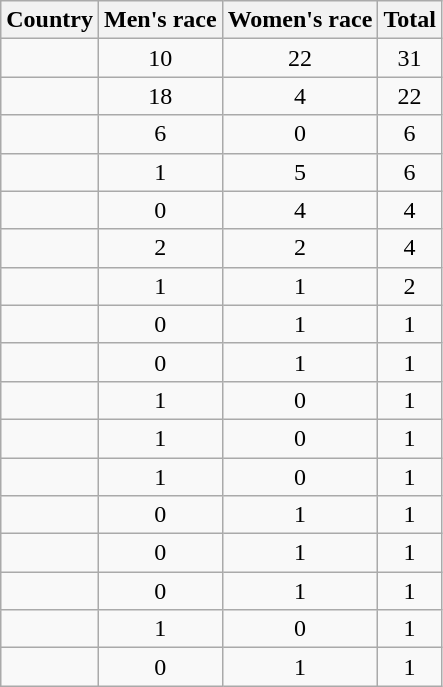<table class="wikitable sortable" style="text-align:center">
<tr>
<th>Country</th>
<th>Men's race</th>
<th>Women's race</th>
<th>Total</th>
</tr>
<tr>
<td align=left></td>
<td>10</td>
<td>22</td>
<td>31</td>
</tr>
<tr>
<td align=left></td>
<td>18</td>
<td>4</td>
<td>22</td>
</tr>
<tr>
<td align=left></td>
<td>6</td>
<td>0</td>
<td>6</td>
</tr>
<tr>
<td align=left></td>
<td>1</td>
<td>5</td>
<td>6</td>
</tr>
<tr>
<td align=left></td>
<td>0</td>
<td>4</td>
<td>4</td>
</tr>
<tr>
<td align=left></td>
<td>2</td>
<td>2</td>
<td>4</td>
</tr>
<tr>
<td align=left></td>
<td>1</td>
<td>1</td>
<td>2</td>
</tr>
<tr>
<td align=left></td>
<td>0</td>
<td>1</td>
<td>1</td>
</tr>
<tr>
<td align=left></td>
<td>0</td>
<td>1</td>
<td>1</td>
</tr>
<tr>
<td align=left></td>
<td>1</td>
<td>0</td>
<td>1</td>
</tr>
<tr>
<td align=left></td>
<td>1</td>
<td>0</td>
<td>1</td>
</tr>
<tr>
<td align=left></td>
<td>1</td>
<td>0</td>
<td>1</td>
</tr>
<tr>
<td align=left></td>
<td>0</td>
<td>1</td>
<td>1</td>
</tr>
<tr>
<td align=left></td>
<td>0</td>
<td>1</td>
<td>1</td>
</tr>
<tr>
<td align=left></td>
<td>0</td>
<td>1</td>
<td>1</td>
</tr>
<tr>
<td align=left></td>
<td>1</td>
<td>0</td>
<td>1</td>
</tr>
<tr>
<td align=left></td>
<td>0</td>
<td>1</td>
<td>1</td>
</tr>
</table>
